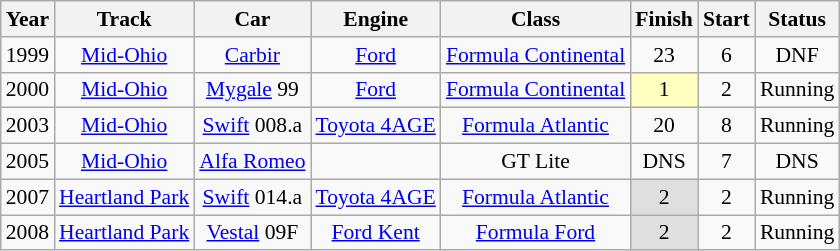<table class="wikitable" style="text-align:center; font-size:90%">
<tr>
<th>Year</th>
<th>Track</th>
<th>Car</th>
<th>Engine</th>
<th>Class</th>
<th>Finish</th>
<th>Start</th>
<th>Status</th>
</tr>
<tr>
<td>1999</td>
<td><a href='#'>Mid-Ohio</a></td>
<td><a href='#'>Carbir</a></td>
<td><a href='#'>Ford</a></td>
<td><a href='#'>Formula Continental</a></td>
<td>23</td>
<td>6</td>
<td>DNF</td>
</tr>
<tr>
<td>2000</td>
<td><a href='#'>Mid-Ohio</a></td>
<td><a href='#'>Mygale</a> 99</td>
<td><a href='#'>Ford</a></td>
<td><a href='#'>Formula Continental</a></td>
<td style="background:#FFFFBF;">1</td>
<td>2</td>
<td>Running</td>
</tr>
<tr>
<td>2003</td>
<td><a href='#'>Mid-Ohio</a></td>
<td><a href='#'>Swift</a> 008.a</td>
<td><a href='#'>Toyota 4AGE</a></td>
<td><a href='#'>Formula Atlantic</a></td>
<td>20</td>
<td>8</td>
<td>Running</td>
</tr>
<tr>
<td>2005</td>
<td><a href='#'>Mid-Ohio</a></td>
<td><a href='#'>Alfa Romeo</a></td>
<td></td>
<td>GT Lite</td>
<td>DNS</td>
<td>7</td>
<td>DNS</td>
</tr>
<tr>
<td>2007</td>
<td><a href='#'>Heartland Park</a></td>
<td><a href='#'>Swift</a> 014.a</td>
<td><a href='#'>Toyota 4AGE</a></td>
<td><a href='#'>Formula Atlantic</a></td>
<td style="background:#DFDFDF;">2</td>
<td>2</td>
<td>Running</td>
</tr>
<tr>
<td>2008</td>
<td><a href='#'>Heartland Park</a></td>
<td><a href='#'>Vestal</a> 09F</td>
<td><a href='#'>Ford Kent</a></td>
<td><a href='#'>Formula Ford</a></td>
<td style="background:#DFDFDF;">2</td>
<td>2</td>
<td>Running</td>
</tr>
</table>
